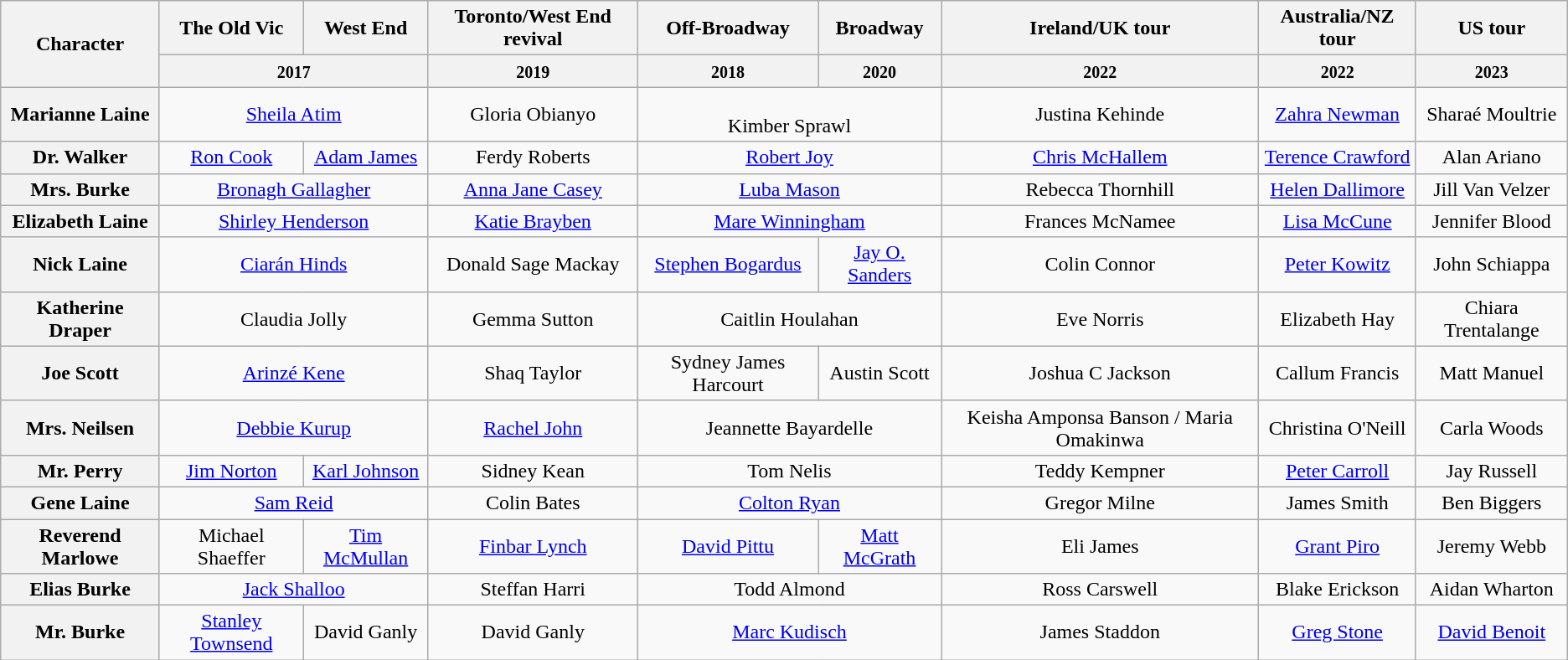<table class="wikitable">
<tr>
<th rowspan="2">Character</th>
<th>The Old Vic</th>
<th>West End</th>
<th>Toronto/West End revival</th>
<th>Off-Broadway</th>
<th>Broadway</th>
<th>Ireland/UK tour</th>
<th>Australia/NZ tour</th>
<th>US tour</th>
</tr>
<tr>
<th colspan="2"><small>2017</small></th>
<th><small>2019</small></th>
<th><small>2018</small></th>
<th><small>2020</small></th>
<th><small>2022</small></th>
<th><small>2022</small></th>
<th><small>2023</small></th>
</tr>
<tr>
<th>Marianne Laine</th>
<td colspan="2" align="center"><a href='#'>Sheila Atim</a></td>
<td align="center">Gloria Obianyo</td>
<td colspan="2" align="center"><br>Kimber Sprawl</td>
<td colspan="1" align="center">Justina Kehinde</td>
<td colspan="1" align="center"><a href='#'>Zahra Newman</a></td>
<td colspan="1" align="center">Sharaé Moultrie</td>
</tr>
<tr>
<th>Dr. Walker</th>
<td colspan="1" align="center"><a href='#'>Ron Cook</a></td>
<td colspan="1" align="center"><a href='#'>Adam James</a></td>
<td align="center">Ferdy Roberts</td>
<td colspan="2" align="center"><a href='#'>Robert Joy</a></td>
<td colspan="1" align="center"><a href='#'>Chris McHallem</a></td>
<td colspan="1" align="center"><a href='#'>Terence Crawford</a></td>
<td colspan="1" align="center">Alan Ariano</td>
</tr>
<tr>
<th>Mrs. Burke</th>
<td colspan="2" align="center"><a href='#'>Bronagh Gallagher</a></td>
<td align="center"><a href='#'>Anna Jane Casey</a></td>
<td colspan="2" align="center"><a href='#'>Luba Mason</a></td>
<td colspan="1" align="center">Rebecca Thornhill</td>
<td colspan="1" align="center"><a href='#'>Helen Dallimore</a></td>
<td colspan="1" align="center">Jill Van Velzer</td>
</tr>
<tr>
<th>Elizabeth Laine</th>
<td colspan="2" align="center"><a href='#'>Shirley Henderson</a></td>
<td align="center"><a href='#'>Katie Brayben</a></td>
<td colspan="2" align="center"><a href='#'>Mare Winningham</a></td>
<td colspan="1" align="center">Frances McNamee</td>
<td colspan="1" align="center"><a href='#'>Lisa McCune</a></td>
<td colspan="1" align="center">Jennifer Blood</td>
</tr>
<tr>
<th>Nick Laine</th>
<td colspan="2" align="center"><a href='#'>Ciarán Hinds</a></td>
<td align="center">Donald Sage Mackay</td>
<td colspan="1" align="center"><a href='#'>Stephen Bogardus</a></td>
<td align="center"><a href='#'>Jay O. Sanders</a></td>
<td colspan="1" align="center">Colin Connor</td>
<td colspan="1" align="center"><a href='#'>Peter Kowitz</a></td>
<td colspan="1" align="center">John Schiappa</td>
</tr>
<tr>
<th>Katherine Draper</th>
<td colspan="2" align="center">Claudia Jolly</td>
<td align="center">Gemma Sutton</td>
<td colspan="2" align="center">Caitlin Houlahan</td>
<td colspan="1" align="center">Eve Norris</td>
<td colspan="1" align="center">Elizabeth Hay</td>
<td colspan="1" align="center">Chiara Trentalange</td>
</tr>
<tr>
<th>Joe Scott</th>
<td colspan="2" align="center"><a href='#'>Arinzé Kene</a></td>
<td align="center">Shaq Taylor</td>
<td colspan="1" align="center">Sydney James Harcourt</td>
<td colspan="1" align="center">Austin Scott</td>
<td colspan="1" align="center">Joshua C Jackson</td>
<td colspan="1" align="center">Callum Francis</td>
<td colspan="1" align="center">Matt Manuel</td>
</tr>
<tr>
<th>Mrs. Neilsen</th>
<td colspan="2" align="center"><a href='#'>Debbie Kurup</a></td>
<td align="center"><a href='#'>Rachel John</a></td>
<td colspan="2" align="center">Jeannette Bayardelle</td>
<td colspan="1" align="center">Keisha Amponsa Banson / Maria Omakinwa</td>
<td colspan="1" align="center">Christina O'Neill</td>
<td colspan="1" align="center">Carla Woods</td>
</tr>
<tr>
<th>Mr. Perry</th>
<td colspan="1" align="center"><a href='#'>Jim Norton</a></td>
<td colspan="1" align="center"><a href='#'>Karl Johnson</a></td>
<td align="center">Sidney Kean</td>
<td colspan="2" align="center">Tom Nelis</td>
<td colspan="1" align="center">Teddy Kempner</td>
<td colspan="1" align="center"><a href='#'>Peter Carroll</a></td>
<td colspan="1" align="center">Jay Russell</td>
</tr>
<tr>
<th>Gene Laine</th>
<td colspan="2" align="center"><a href='#'>Sam Reid</a></td>
<td align="center">Colin Bates</td>
<td colspan="2" align="center"><a href='#'>Colton Ryan</a></td>
<td colspan="1" align="center">Gregor Milne</td>
<td colspan="1" align="center">James Smith</td>
<td colspan="1" align="center">Ben Biggers</td>
</tr>
<tr>
<th>Reverend Marlowe</th>
<td colspan="1" align="center">Michael Shaeffer</td>
<td colspan="1" align="center"><a href='#'>Tim McMullan</a></td>
<td align="center"><a href='#'>Finbar Lynch</a></td>
<td colspan="1" align="center"><a href='#'>David Pittu</a></td>
<td colspan="1" align="center"><a href='#'>Matt McGrath</a></td>
<td colspan="1" align="center">Eli James</td>
<td colspan="1" align="center"><a href='#'>Grant Piro</a></td>
<td colspan="1" align="center">Jeremy Webb</td>
</tr>
<tr>
<th>Elias Burke</th>
<td colspan="2" align="center"><a href='#'>Jack Shalloo</a></td>
<td align="center">Steffan Harri</td>
<td colspan="2" align="center">Todd Almond</td>
<td colspan="1" align="center">Ross Carswell</td>
<td colspan="1" align="center">Blake Erickson</td>
<td colspan="1" align="center">Aidan Wharton</td>
</tr>
<tr>
<th>Mr. Burke</th>
<td colspan="1" align="center"><a href='#'>Stanley Townsend</a></td>
<td colspan="1" align="center">David Ganly</td>
<td align="center">David Ganly</td>
<td colspan="2" align="center"><a href='#'>Marc Kudisch</a></td>
<td colspan="1" align="center">James Staddon</td>
<td colspan="1" align="center"><a href='#'>Greg Stone</a></td>
<td colspan="1" align="center"><a href='#'>David Benoit</a></td>
</tr>
</table>
